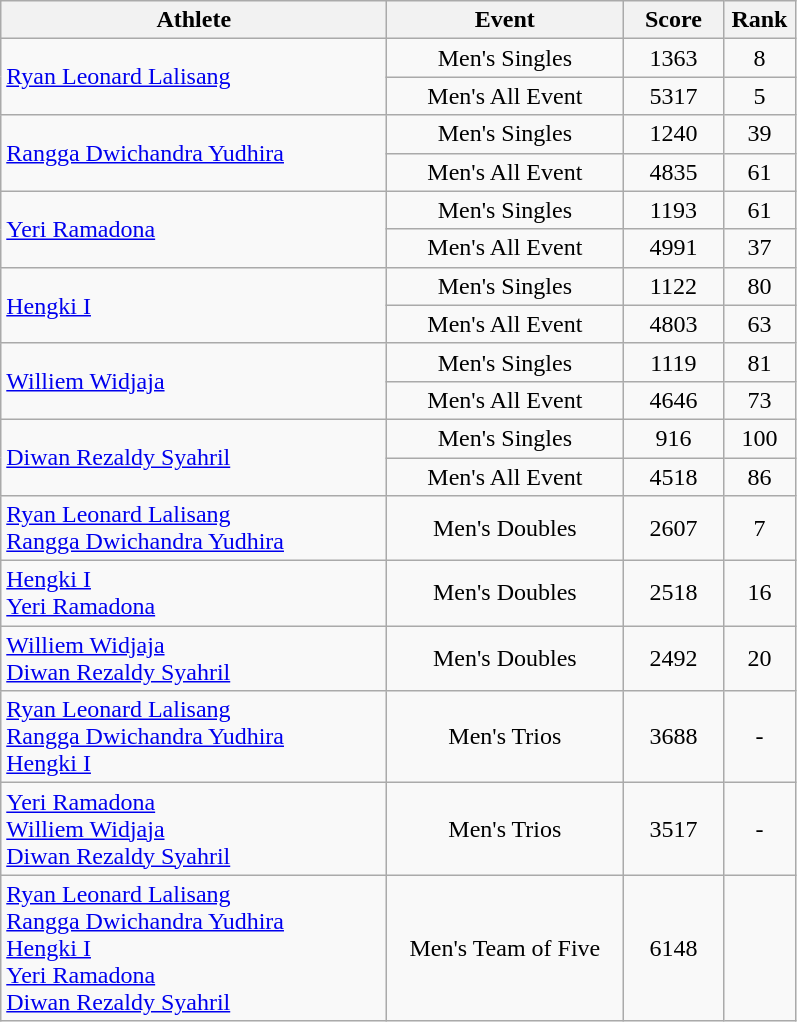<table class=wikitable style="text-align:center">
<tr>
<th width=250>Athlete</th>
<th width=150>Event</th>
<th width=60>Score</th>
<th width=40>Rank</th>
</tr>
<tr>
<td rowspan="2" align="left"><a href='#'>Ryan Leonard Lalisang</a></td>
<td>Men's Singles</td>
<td>1363</td>
<td>8</td>
</tr>
<tr>
<td>Men's All Event</td>
<td>5317</td>
<td>5</td>
</tr>
<tr>
<td rowspan="2" align="left"><a href='#'>Rangga Dwichandra Yudhira</a></td>
<td>Men's Singles</td>
<td>1240</td>
<td>39</td>
</tr>
<tr>
<td>Men's All Event</td>
<td>4835</td>
<td>61</td>
</tr>
<tr>
<td rowspan="2" align="left"><a href='#'>Yeri Ramadona</a></td>
<td>Men's Singles</td>
<td>1193</td>
<td>61</td>
</tr>
<tr>
<td>Men's All Event</td>
<td>4991</td>
<td>37</td>
</tr>
<tr>
<td rowspan="2" align="left"><a href='#'>Hengki I</a></td>
<td>Men's Singles</td>
<td>1122</td>
<td>80</td>
</tr>
<tr>
<td>Men's All Event</td>
<td>4803</td>
<td>63</td>
</tr>
<tr>
<td rowspan="2" align="left"><a href='#'>Williem Widjaja</a></td>
<td>Men's Singles</td>
<td>1119</td>
<td>81</td>
</tr>
<tr>
<td>Men's All Event</td>
<td>4646</td>
<td>73</td>
</tr>
<tr>
<td rowspan="2" align="left"><a href='#'>Diwan Rezaldy Syahril</a></td>
<td>Men's Singles</td>
<td>916</td>
<td>100</td>
</tr>
<tr>
<td>Men's All Event</td>
<td>4518</td>
<td>86</td>
</tr>
<tr>
<td align="left"><a href='#'>Ryan Leonard Lalisang</a> <br> <a href='#'>Rangga Dwichandra Yudhira</a></td>
<td>Men's Doubles</td>
<td>2607</td>
<td>7</td>
</tr>
<tr>
<td align="left"><a href='#'>Hengki I</a> <br> <a href='#'>Yeri Ramadona</a></td>
<td>Men's Doubles</td>
<td>2518</td>
<td>16</td>
</tr>
<tr>
<td align="left"><a href='#'>Williem Widjaja</a> <br> <a href='#'>Diwan Rezaldy Syahril</a></td>
<td>Men's Doubles</td>
<td>2492</td>
<td>20</td>
</tr>
<tr>
<td align="left"><a href='#'>Ryan Leonard Lalisang</a> <br> <a href='#'>Rangga Dwichandra Yudhira</a> <br> <a href='#'>Hengki I</a></td>
<td>Men's Trios</td>
<td>3688</td>
<td>-</td>
</tr>
<tr>
<td align="left"><a href='#'>Yeri Ramadona</a> <br> <a href='#'>Williem Widjaja</a> <br> <a href='#'>Diwan Rezaldy Syahril</a></td>
<td>Men's Trios</td>
<td>3517</td>
<td>-</td>
</tr>
<tr>
<td align="left"><a href='#'>Ryan Leonard Lalisang</a> <br> <a href='#'>Rangga Dwichandra Yudhira</a> <br> <a href='#'>Hengki I</a> <br><a href='#'>Yeri Ramadona</a> <br> <a href='#'>Diwan Rezaldy Syahril</a></td>
<td>Men's Team of Five</td>
<td>6148</td>
<td -></td>
</tr>
</table>
